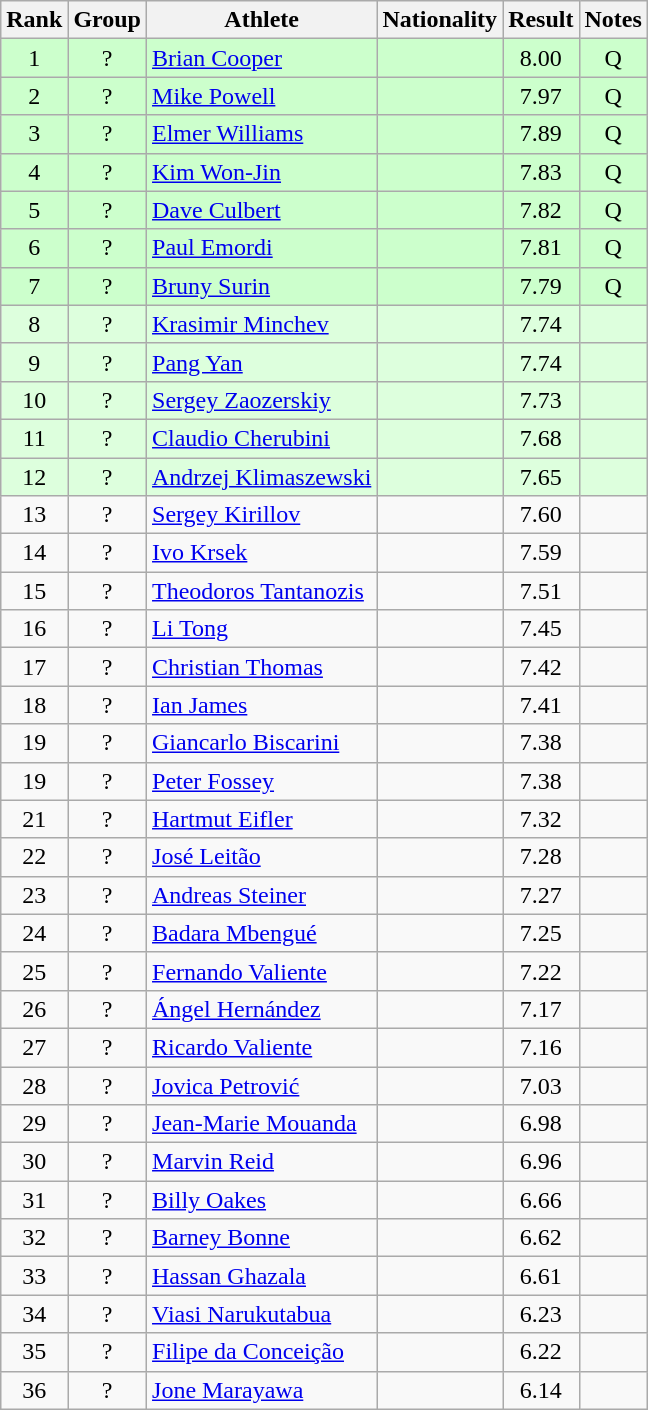<table class="wikitable sortable" style="text-align:center">
<tr>
<th>Rank</th>
<th>Group</th>
<th>Athlete</th>
<th>Nationality</th>
<th>Result</th>
<th>Notes</th>
</tr>
<tr bgcolor=ccffcc>
<td>1</td>
<td>?</td>
<td align=left><a href='#'>Brian Cooper</a></td>
<td align=left></td>
<td>8.00</td>
<td>Q</td>
</tr>
<tr bgcolor=ccffcc>
<td>2</td>
<td>?</td>
<td align=left><a href='#'>Mike Powell</a></td>
<td align=left></td>
<td>7.97</td>
<td>Q</td>
</tr>
<tr bgcolor=ccffcc>
<td>3</td>
<td>?</td>
<td align=left><a href='#'>Elmer Williams</a></td>
<td align=left></td>
<td>7.89</td>
<td>Q</td>
</tr>
<tr bgcolor=ccffcc>
<td>4</td>
<td>?</td>
<td align=left><a href='#'>Kim Won-Jin</a></td>
<td align=left></td>
<td>7.83</td>
<td>Q</td>
</tr>
<tr bgcolor=ccffcc>
<td>5</td>
<td>?</td>
<td align=left><a href='#'>Dave Culbert</a></td>
<td align=left></td>
<td>7.82</td>
<td>Q</td>
</tr>
<tr bgcolor=ccffcc>
<td>6</td>
<td>?</td>
<td align=left><a href='#'>Paul Emordi</a></td>
<td align=left></td>
<td>7.81</td>
<td>Q</td>
</tr>
<tr bgcolor=ccffcc>
<td>7</td>
<td>?</td>
<td align=left><a href='#'>Bruny Surin</a></td>
<td align=left></td>
<td>7.79</td>
<td>Q</td>
</tr>
<tr bgcolor=ddffdd>
<td>8</td>
<td>?</td>
<td align=left><a href='#'>Krasimir Minchev</a></td>
<td align=left></td>
<td>7.74</td>
<td></td>
</tr>
<tr bgcolor=ddffdd>
<td>9</td>
<td>?</td>
<td align=left><a href='#'>Pang Yan</a></td>
<td align=left></td>
<td>7.74</td>
<td></td>
</tr>
<tr bgcolor=ddffdd>
<td>10</td>
<td>?</td>
<td align=left><a href='#'>Sergey Zaozerskiy</a></td>
<td align=left></td>
<td>7.73</td>
<td></td>
</tr>
<tr bgcolor=ddffdd>
<td>11</td>
<td>?</td>
<td align=left><a href='#'>Claudio Cherubini</a></td>
<td align=left></td>
<td>7.68</td>
<td></td>
</tr>
<tr bgcolor=ddffdd>
<td>12</td>
<td>?</td>
<td align=left><a href='#'>Andrzej Klimaszewski</a></td>
<td align=left></td>
<td>7.65</td>
<td></td>
</tr>
<tr>
<td>13</td>
<td>?</td>
<td align=left><a href='#'>Sergey Kirillov</a></td>
<td align=left></td>
<td>7.60</td>
<td></td>
</tr>
<tr>
<td>14</td>
<td>?</td>
<td align=left><a href='#'>Ivo Krsek</a></td>
<td align=left></td>
<td>7.59</td>
<td></td>
</tr>
<tr>
<td>15</td>
<td>?</td>
<td align=left><a href='#'>Theodoros Tantanozis</a></td>
<td align=left></td>
<td>7.51</td>
<td></td>
</tr>
<tr>
<td>16</td>
<td>?</td>
<td align=left><a href='#'>Li Tong</a></td>
<td align=left></td>
<td>7.45</td>
<td></td>
</tr>
<tr>
<td>17</td>
<td>?</td>
<td align=left><a href='#'>Christian Thomas</a></td>
<td align=left></td>
<td>7.42</td>
<td></td>
</tr>
<tr>
<td>18</td>
<td>?</td>
<td align=left><a href='#'>Ian James</a></td>
<td align=left></td>
<td>7.41</td>
<td></td>
</tr>
<tr>
<td>19</td>
<td>?</td>
<td align=left><a href='#'>Giancarlo Biscarini</a></td>
<td align=left></td>
<td>7.38</td>
<td></td>
</tr>
<tr>
<td>19</td>
<td>?</td>
<td align=left><a href='#'>Peter Fossey</a></td>
<td align=left></td>
<td>7.38</td>
<td></td>
</tr>
<tr>
<td>21</td>
<td>?</td>
<td align=left><a href='#'>Hartmut Eifler</a></td>
<td align=left></td>
<td>7.32</td>
<td></td>
</tr>
<tr>
<td>22</td>
<td>?</td>
<td align=left><a href='#'>José Leitão</a></td>
<td align=left></td>
<td>7.28</td>
<td></td>
</tr>
<tr>
<td>23</td>
<td>?</td>
<td align=left><a href='#'>Andreas Steiner</a></td>
<td align=left></td>
<td>7.27</td>
<td></td>
</tr>
<tr>
<td>24</td>
<td>?</td>
<td align=left><a href='#'>Badara Mbengué</a></td>
<td align=left></td>
<td>7.25</td>
<td></td>
</tr>
<tr>
<td>25</td>
<td>?</td>
<td align=left><a href='#'>Fernando Valiente</a></td>
<td align=left></td>
<td>7.22</td>
<td></td>
</tr>
<tr>
<td>26</td>
<td>?</td>
<td align=left><a href='#'>Ángel Hernández</a></td>
<td align=left></td>
<td>7.17</td>
<td></td>
</tr>
<tr>
<td>27</td>
<td>?</td>
<td align=left><a href='#'>Ricardo Valiente</a></td>
<td align=left></td>
<td>7.16</td>
<td></td>
</tr>
<tr>
<td>28</td>
<td>?</td>
<td align=left><a href='#'>Jovica Petrović</a></td>
<td align=left></td>
<td>7.03</td>
<td></td>
</tr>
<tr>
<td>29</td>
<td>?</td>
<td align=left><a href='#'>Jean-Marie Mouanda</a></td>
<td align=left></td>
<td>6.98</td>
<td></td>
</tr>
<tr>
<td>30</td>
<td>?</td>
<td align=left><a href='#'>Marvin Reid</a></td>
<td align=left></td>
<td>6.96</td>
<td></td>
</tr>
<tr>
<td>31</td>
<td>?</td>
<td align=left><a href='#'>Billy Oakes</a></td>
<td align=left></td>
<td>6.66</td>
<td></td>
</tr>
<tr>
<td>32</td>
<td>?</td>
<td align=left><a href='#'>Barney Bonne</a></td>
<td align=left></td>
<td>6.62</td>
<td></td>
</tr>
<tr>
<td>33</td>
<td>?</td>
<td align=left><a href='#'>Hassan Ghazala</a></td>
<td align=left></td>
<td>6.61</td>
<td></td>
</tr>
<tr>
<td>34</td>
<td>?</td>
<td align=left><a href='#'>Viasi Narukutabua</a></td>
<td align=left></td>
<td>6.23</td>
<td></td>
</tr>
<tr>
<td>35</td>
<td>?</td>
<td align=left><a href='#'>Filipe da Conceição</a></td>
<td align=left></td>
<td>6.22</td>
<td></td>
</tr>
<tr>
<td>36</td>
<td>?</td>
<td align=left><a href='#'>Jone Marayawa</a></td>
<td align=left></td>
<td>6.14</td>
<td></td>
</tr>
</table>
